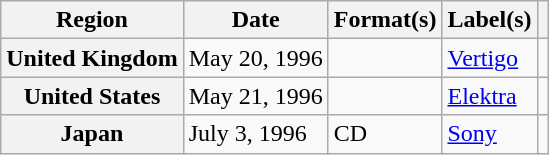<table class="wikitable plainrowheaders">
<tr>
<th scope="col">Region</th>
<th scope="col">Date</th>
<th scope="col">Format(s)</th>
<th scope="col">Label(s)</th>
<th scope="col"></th>
</tr>
<tr>
<th scope="row">United Kingdom</th>
<td>May 20, 1996</td>
<td></td>
<td><a href='#'>Vertigo</a></td>
<td></td>
</tr>
<tr>
<th scope="row">United States</th>
<td>May 21, 1996</td>
<td></td>
<td><a href='#'>Elektra</a></td>
<td></td>
</tr>
<tr>
<th scope="row">Japan</th>
<td>July 3, 1996</td>
<td>CD</td>
<td><a href='#'>Sony</a></td>
<td></td>
</tr>
</table>
